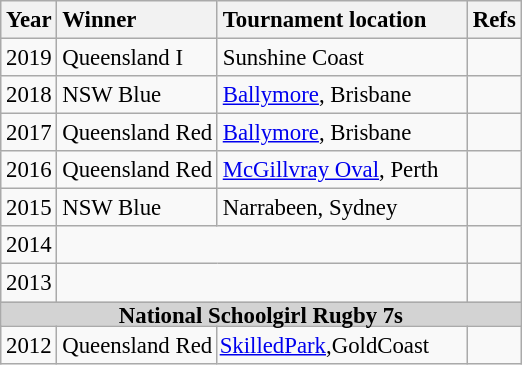<table class="wikitable" style="text-align: left;font-size:95%;">
<tr>
<th>Year</th>
<th style="width:8.3rm; text-align:left;">Winner</th>
<th style="width:10.5em; text-align:left;">Tournament location</th>
<th>Refs </th>
</tr>
<tr>
<td>2019</td>
<td>Queensland I</td>
<td>Sunshine Coast</td>
<td></td>
</tr>
<tr>
<td>2018</td>
<td>NSW Blue</td>
<td><a href='#'>Ballymore</a>, Brisbane</td>
<td></td>
</tr>
<tr>
<td>2017</td>
<td>Queensland Red</td>
<td><a href='#'>Ballymore</a>, Brisbane</td>
<td></td>
</tr>
<tr>
<td>2016</td>
<td>Queensland Red</td>
<td><a href='#'>McGillvray Oval</a>, Perth</td>
<td></td>
</tr>
<tr>
<td>2015</td>
<td>NSW Blue</td>
<td>Narrabeen, Sydney</td>
<td></td>
</tr>
<tr>
<td>2014</td>
<td colspan=2 align=center></td>
<td></td>
</tr>
<tr>
<td>2013</td>
<td colspan=2 align=center></td>
<td></td>
</tr>
<tr bgcolor=lightgrey>
<td colspan="100%" align=center style="line-height:9px;"><span><strong>National Schoolgirl Rugby 7s</strong></span></td>
</tr>
<tr>
<td>2012</td>
<td>Queensland Red</td>
<td style="padding:1px"><a href='#'>SkilledPark</a>,GoldCoast</td>
<td></td>
</tr>
</table>
